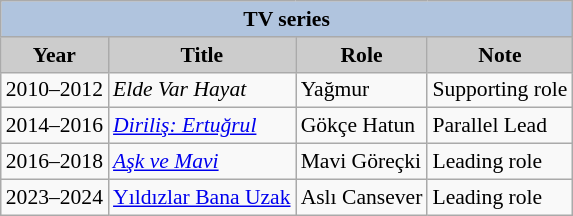<table class="wikitable" style="font-size:90%">
<tr>
<th colspan="4" style="background:LightSteelBlue">TV series</th>
</tr>
<tr>
<th style="background:#CCCCCC">Year</th>
<th style="background:#CCCCCC">Title</th>
<th style="background:#CCCCCC">Role</th>
<th style="background:#CCCCCC">Note</th>
</tr>
<tr>
<td>2010–2012</td>
<td><em>Elde Var Hayat</em></td>
<td>Yağmur</td>
<td>Supporting role</td>
</tr>
<tr>
<td>2014–2016</td>
<td><em><a href='#'>Diriliş: Ertuğrul</a></em></td>
<td>Gökçe Hatun</td>
<td>Parallel Lead</td>
</tr>
<tr>
<td>2016–2018</td>
<td><em><a href='#'>Aşk ve Mavi</a></em></td>
<td>Mavi Göreçki</td>
<td>Leading role</td>
</tr>
<tr>
<td>2023–2024</td>
<td><a href='#'>Yıldızlar Bana Uzak</a></td>
<td>Aslı Cansever</td>
<td>Leading role</td>
</tr>
</table>
